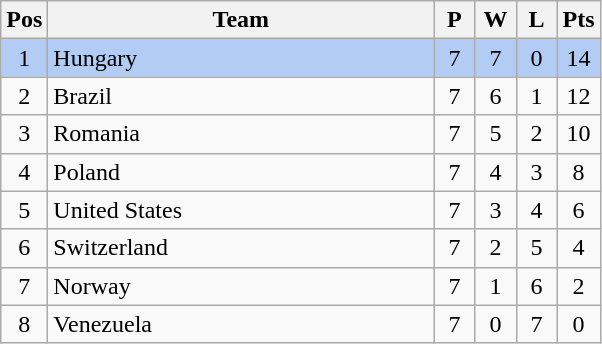<table class="wikitable" style="font-size: 100%">
<tr>
<th width=15>Pos</th>
<th width=250>Team</th>
<th width=20>P</th>
<th width=20>W</th>
<th width=20>L</th>
<th width=20>Pts</th>
</tr>
<tr align=center style="background: #b2ccf4;">
<td>1</td>
<td align="left"> Hungary</td>
<td>7</td>
<td>7</td>
<td>0</td>
<td>14</td>
</tr>
<tr align=center>
<td>2</td>
<td align="left"> Brazil</td>
<td>7</td>
<td>6</td>
<td>1</td>
<td>12</td>
</tr>
<tr align=center>
<td>3</td>
<td align="left"> Romania</td>
<td>7</td>
<td>5</td>
<td>2</td>
<td>10</td>
</tr>
<tr align=center>
<td>4</td>
<td align="left"> Poland</td>
<td>7</td>
<td>4</td>
<td>3</td>
<td>8</td>
</tr>
<tr align=center>
<td>5</td>
<td align="left"> United States</td>
<td>7</td>
<td>3</td>
<td>4</td>
<td>6</td>
</tr>
<tr align=center>
<td>6</td>
<td align="left"> Switzerland</td>
<td>7</td>
<td>2</td>
<td>5</td>
<td>4</td>
</tr>
<tr align=center>
<td>7</td>
<td align="left"> Norway</td>
<td>7</td>
<td>1</td>
<td>6</td>
<td>2</td>
</tr>
<tr align=center>
<td>8</td>
<td align="left"> Venezuela</td>
<td>7</td>
<td>0</td>
<td>7</td>
<td>0</td>
</tr>
</table>
